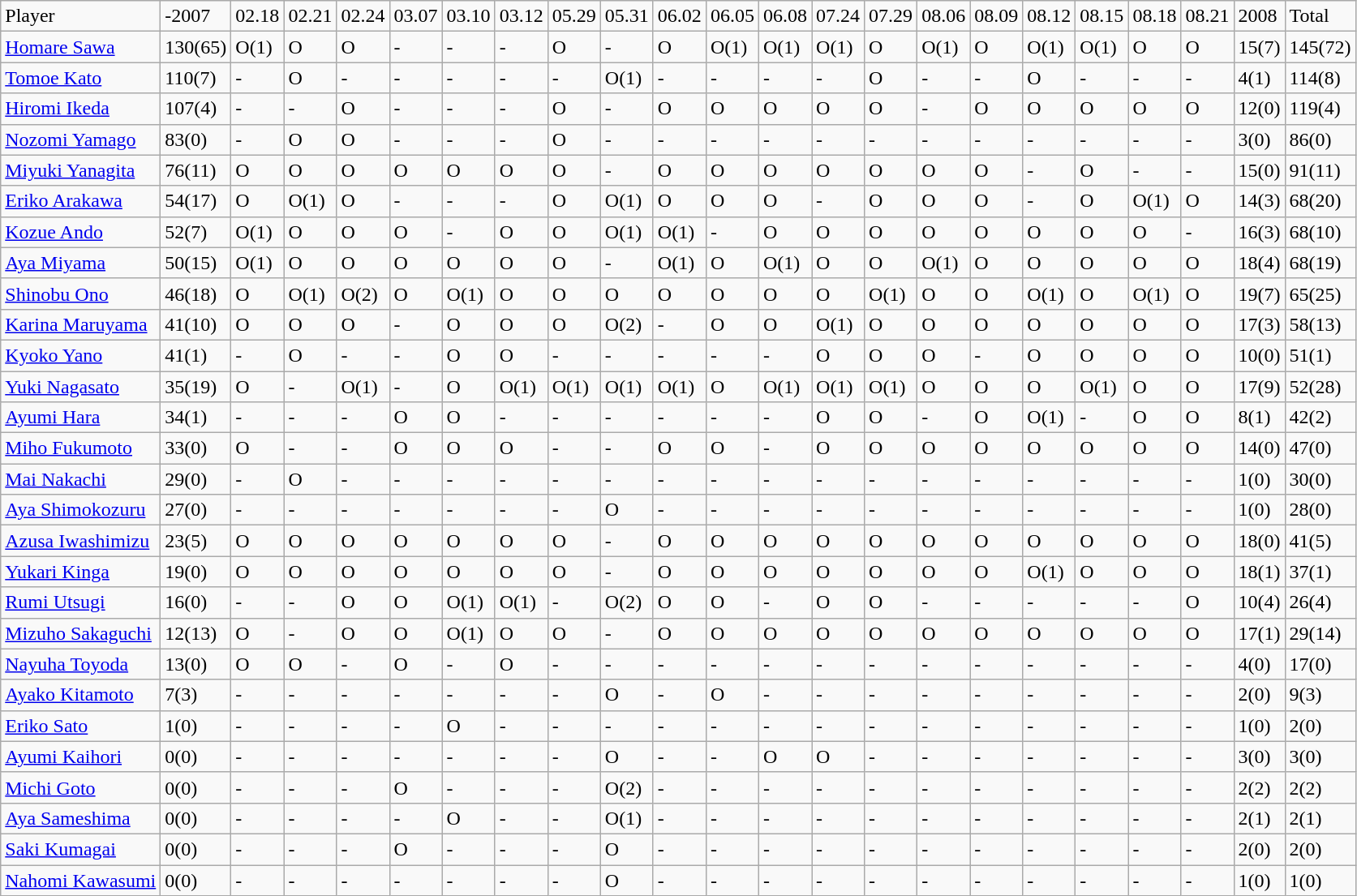<table class="wikitable" style="text-align:left;">
<tr>
<td>Player</td>
<td>-2007</td>
<td>02.18</td>
<td>02.21</td>
<td>02.24</td>
<td>03.07</td>
<td>03.10</td>
<td>03.12</td>
<td>05.29</td>
<td>05.31</td>
<td>06.02</td>
<td>06.05</td>
<td>06.08</td>
<td>07.24</td>
<td>07.29</td>
<td>08.06</td>
<td>08.09</td>
<td>08.12</td>
<td>08.15</td>
<td>08.18</td>
<td>08.21</td>
<td>2008</td>
<td>Total</td>
</tr>
<tr>
<td><a href='#'>Homare Sawa</a></td>
<td>130(65)</td>
<td>O(1)</td>
<td>O</td>
<td>O</td>
<td>-</td>
<td>-</td>
<td>-</td>
<td>O</td>
<td>-</td>
<td>O</td>
<td>O(1)</td>
<td>O(1)</td>
<td>O(1)</td>
<td>O</td>
<td>O(1)</td>
<td>O</td>
<td>O(1)</td>
<td>O(1)</td>
<td>O</td>
<td>O</td>
<td>15(7)</td>
<td>145(72)</td>
</tr>
<tr>
<td><a href='#'>Tomoe Kato</a></td>
<td>110(7)</td>
<td>-</td>
<td>O</td>
<td>-</td>
<td>-</td>
<td>-</td>
<td>-</td>
<td>-</td>
<td>O(1)</td>
<td>-</td>
<td>-</td>
<td>-</td>
<td>-</td>
<td>O</td>
<td>-</td>
<td>-</td>
<td>O</td>
<td>-</td>
<td>-</td>
<td>-</td>
<td>4(1)</td>
<td>114(8)</td>
</tr>
<tr>
<td><a href='#'>Hiromi Ikeda</a></td>
<td>107(4)</td>
<td>-</td>
<td>-</td>
<td>O</td>
<td>-</td>
<td>-</td>
<td>-</td>
<td>O</td>
<td>-</td>
<td>O</td>
<td>O</td>
<td>O</td>
<td>O</td>
<td>O</td>
<td>-</td>
<td>O</td>
<td>O</td>
<td>O</td>
<td>O</td>
<td>O</td>
<td>12(0)</td>
<td>119(4)</td>
</tr>
<tr>
<td><a href='#'>Nozomi Yamago</a></td>
<td>83(0)</td>
<td>-</td>
<td>O</td>
<td>O</td>
<td>-</td>
<td>-</td>
<td>-</td>
<td>O</td>
<td>-</td>
<td>-</td>
<td>-</td>
<td>-</td>
<td>-</td>
<td>-</td>
<td>-</td>
<td>-</td>
<td>-</td>
<td>-</td>
<td>-</td>
<td>-</td>
<td>3(0)</td>
<td>86(0)</td>
</tr>
<tr>
<td><a href='#'>Miyuki Yanagita</a></td>
<td>76(11)</td>
<td>O</td>
<td>O</td>
<td>O</td>
<td>O</td>
<td>O</td>
<td>O</td>
<td>O</td>
<td>-</td>
<td>O</td>
<td>O</td>
<td>O</td>
<td>O</td>
<td>O</td>
<td>O</td>
<td>O</td>
<td>-</td>
<td>O</td>
<td>-</td>
<td>-</td>
<td>15(0)</td>
<td>91(11)</td>
</tr>
<tr>
<td><a href='#'>Eriko Arakawa</a></td>
<td>54(17)</td>
<td>O</td>
<td>O(1)</td>
<td>O</td>
<td>-</td>
<td>-</td>
<td>-</td>
<td>O</td>
<td>O(1)</td>
<td>O</td>
<td>O</td>
<td>O</td>
<td>-</td>
<td>O</td>
<td>O</td>
<td>O</td>
<td>-</td>
<td>O</td>
<td>O(1)</td>
<td>O</td>
<td>14(3)</td>
<td>68(20)</td>
</tr>
<tr>
<td><a href='#'>Kozue Ando</a></td>
<td>52(7)</td>
<td>O(1)</td>
<td>O</td>
<td>O</td>
<td>O</td>
<td>-</td>
<td>O</td>
<td>O</td>
<td>O(1)</td>
<td>O(1)</td>
<td>-</td>
<td>O</td>
<td>O</td>
<td>O</td>
<td>O</td>
<td>O</td>
<td>O</td>
<td>O</td>
<td>O</td>
<td>-</td>
<td>16(3)</td>
<td>68(10)</td>
</tr>
<tr>
<td><a href='#'>Aya Miyama</a></td>
<td>50(15)</td>
<td>O(1)</td>
<td>O</td>
<td>O</td>
<td>O</td>
<td>O</td>
<td>O</td>
<td>O</td>
<td>-</td>
<td>O(1)</td>
<td>O</td>
<td>O(1)</td>
<td>O</td>
<td>O</td>
<td>O(1)</td>
<td>O</td>
<td>O</td>
<td>O</td>
<td>O</td>
<td>O</td>
<td>18(4)</td>
<td>68(19)</td>
</tr>
<tr>
<td><a href='#'>Shinobu Ono</a></td>
<td>46(18)</td>
<td>O</td>
<td>O(1)</td>
<td>O(2)</td>
<td>O</td>
<td>O(1)</td>
<td>O</td>
<td>O</td>
<td>O</td>
<td>O</td>
<td>O</td>
<td>O</td>
<td>O</td>
<td>O(1)</td>
<td>O</td>
<td>O</td>
<td>O(1)</td>
<td>O</td>
<td>O(1)</td>
<td>O</td>
<td>19(7)</td>
<td>65(25)</td>
</tr>
<tr>
<td><a href='#'>Karina Maruyama</a></td>
<td>41(10)</td>
<td>O</td>
<td>O</td>
<td>O</td>
<td>-</td>
<td>O</td>
<td>O</td>
<td>O</td>
<td>O(2)</td>
<td>-</td>
<td>O</td>
<td>O</td>
<td>O(1)</td>
<td>O</td>
<td>O</td>
<td>O</td>
<td>O</td>
<td>O</td>
<td>O</td>
<td>O</td>
<td>17(3)</td>
<td>58(13)</td>
</tr>
<tr>
<td><a href='#'>Kyoko Yano</a></td>
<td>41(1)</td>
<td>-</td>
<td>O</td>
<td>-</td>
<td>-</td>
<td>O</td>
<td>O</td>
<td>-</td>
<td>-</td>
<td>-</td>
<td>-</td>
<td>-</td>
<td>O</td>
<td>O</td>
<td>O</td>
<td>-</td>
<td>O</td>
<td>O</td>
<td>O</td>
<td>O</td>
<td>10(0)</td>
<td>51(1)</td>
</tr>
<tr>
<td><a href='#'>Yuki Nagasato</a></td>
<td>35(19)</td>
<td>O</td>
<td>-</td>
<td>O(1)</td>
<td>-</td>
<td>O</td>
<td>O(1)</td>
<td>O(1)</td>
<td>O(1)</td>
<td>O(1)</td>
<td>O</td>
<td>O(1)</td>
<td>O(1)</td>
<td>O(1)</td>
<td>O</td>
<td>O</td>
<td>O</td>
<td>O(1)</td>
<td>O</td>
<td>O</td>
<td>17(9)</td>
<td>52(28)</td>
</tr>
<tr>
<td><a href='#'>Ayumi Hara</a></td>
<td>34(1)</td>
<td>-</td>
<td>-</td>
<td>-</td>
<td>O</td>
<td>O</td>
<td>-</td>
<td>-</td>
<td>-</td>
<td>-</td>
<td>-</td>
<td>-</td>
<td>O</td>
<td>O</td>
<td>-</td>
<td>O</td>
<td>O(1)</td>
<td>-</td>
<td>O</td>
<td>O</td>
<td>8(1)</td>
<td>42(2)</td>
</tr>
<tr>
<td><a href='#'>Miho Fukumoto</a></td>
<td>33(0)</td>
<td>O</td>
<td>-</td>
<td>-</td>
<td>O</td>
<td>O</td>
<td>O</td>
<td>-</td>
<td>-</td>
<td>O</td>
<td>O</td>
<td>-</td>
<td>O</td>
<td>O</td>
<td>O</td>
<td>O</td>
<td>O</td>
<td>O</td>
<td>O</td>
<td>O</td>
<td>14(0)</td>
<td>47(0)</td>
</tr>
<tr>
<td><a href='#'>Mai Nakachi</a></td>
<td>29(0)</td>
<td>-</td>
<td>O</td>
<td>-</td>
<td>-</td>
<td>-</td>
<td>-</td>
<td>-</td>
<td>-</td>
<td>-</td>
<td>-</td>
<td>-</td>
<td>-</td>
<td>-</td>
<td>-</td>
<td>-</td>
<td>-</td>
<td>-</td>
<td>-</td>
<td>-</td>
<td>1(0)</td>
<td>30(0)</td>
</tr>
<tr>
<td><a href='#'>Aya Shimokozuru</a></td>
<td>27(0)</td>
<td>-</td>
<td>-</td>
<td>-</td>
<td>-</td>
<td>-</td>
<td>-</td>
<td>-</td>
<td>O</td>
<td>-</td>
<td>-</td>
<td>-</td>
<td>-</td>
<td>-</td>
<td>-</td>
<td>-</td>
<td>-</td>
<td>-</td>
<td>-</td>
<td>-</td>
<td>1(0)</td>
<td>28(0)</td>
</tr>
<tr>
<td><a href='#'>Azusa Iwashimizu</a></td>
<td>23(5)</td>
<td>O</td>
<td>O</td>
<td>O</td>
<td>O</td>
<td>O</td>
<td>O</td>
<td>O</td>
<td>-</td>
<td>O</td>
<td>O</td>
<td>O</td>
<td>O</td>
<td>O</td>
<td>O</td>
<td>O</td>
<td>O</td>
<td>O</td>
<td>O</td>
<td>O</td>
<td>18(0)</td>
<td>41(5)</td>
</tr>
<tr>
<td><a href='#'>Yukari Kinga</a></td>
<td>19(0)</td>
<td>O</td>
<td>O</td>
<td>O</td>
<td>O</td>
<td>O</td>
<td>O</td>
<td>O</td>
<td>-</td>
<td>O</td>
<td>O</td>
<td>O</td>
<td>O</td>
<td>O</td>
<td>O</td>
<td>O</td>
<td>O(1)</td>
<td>O</td>
<td>O</td>
<td>O</td>
<td>18(1)</td>
<td>37(1)</td>
</tr>
<tr>
<td><a href='#'>Rumi Utsugi</a></td>
<td>16(0)</td>
<td>-</td>
<td>-</td>
<td>O</td>
<td>O</td>
<td>O(1)</td>
<td>O(1)</td>
<td>-</td>
<td>O(2)</td>
<td>O</td>
<td>O</td>
<td>-</td>
<td>O</td>
<td>O</td>
<td>-</td>
<td>-</td>
<td>-</td>
<td>-</td>
<td>-</td>
<td>O</td>
<td>10(4)</td>
<td>26(4)</td>
</tr>
<tr>
<td><a href='#'>Mizuho Sakaguchi</a></td>
<td>12(13)</td>
<td>O</td>
<td>-</td>
<td>O</td>
<td>O</td>
<td>O(1)</td>
<td>O</td>
<td>O</td>
<td>-</td>
<td>O</td>
<td>O</td>
<td>O</td>
<td>O</td>
<td>O</td>
<td>O</td>
<td>O</td>
<td>O</td>
<td>O</td>
<td>O</td>
<td>O</td>
<td>17(1)</td>
<td>29(14)</td>
</tr>
<tr>
<td><a href='#'>Nayuha Toyoda</a></td>
<td>13(0)</td>
<td>O</td>
<td>O</td>
<td>-</td>
<td>O</td>
<td>-</td>
<td>O</td>
<td>-</td>
<td>-</td>
<td>-</td>
<td>-</td>
<td>-</td>
<td>-</td>
<td>-</td>
<td>-</td>
<td>-</td>
<td>-</td>
<td>-</td>
<td>-</td>
<td>-</td>
<td>4(0)</td>
<td>17(0)</td>
</tr>
<tr>
<td><a href='#'>Ayako Kitamoto</a></td>
<td>7(3)</td>
<td>-</td>
<td>-</td>
<td>-</td>
<td>-</td>
<td>-</td>
<td>-</td>
<td>-</td>
<td>O</td>
<td>-</td>
<td>O</td>
<td>-</td>
<td>-</td>
<td>-</td>
<td>-</td>
<td>-</td>
<td>-</td>
<td>-</td>
<td>-</td>
<td>-</td>
<td>2(0)</td>
<td>9(3)</td>
</tr>
<tr>
<td><a href='#'>Eriko Sato</a></td>
<td>1(0)</td>
<td>-</td>
<td>-</td>
<td>-</td>
<td>-</td>
<td>O</td>
<td>-</td>
<td>-</td>
<td>-</td>
<td>-</td>
<td>-</td>
<td>-</td>
<td>-</td>
<td>-</td>
<td>-</td>
<td>-</td>
<td>-</td>
<td>-</td>
<td>-</td>
<td>-</td>
<td>1(0)</td>
<td>2(0)</td>
</tr>
<tr>
<td><a href='#'>Ayumi Kaihori</a></td>
<td>0(0)</td>
<td>-</td>
<td>-</td>
<td>-</td>
<td>-</td>
<td>-</td>
<td>-</td>
<td>-</td>
<td>O</td>
<td>-</td>
<td>-</td>
<td>O</td>
<td>O</td>
<td>-</td>
<td>-</td>
<td>-</td>
<td>-</td>
<td>-</td>
<td>-</td>
<td>-</td>
<td>3(0)</td>
<td>3(0)</td>
</tr>
<tr>
<td><a href='#'>Michi Goto</a></td>
<td>0(0)</td>
<td>-</td>
<td>-</td>
<td>-</td>
<td>O</td>
<td>-</td>
<td>-</td>
<td>-</td>
<td>O(2)</td>
<td>-</td>
<td>-</td>
<td>-</td>
<td>-</td>
<td>-</td>
<td>-</td>
<td>-</td>
<td>-</td>
<td>-</td>
<td>-</td>
<td>-</td>
<td>2(2)</td>
<td>2(2)</td>
</tr>
<tr>
<td><a href='#'>Aya Sameshima</a></td>
<td>0(0)</td>
<td>-</td>
<td>-</td>
<td>-</td>
<td>-</td>
<td>O</td>
<td>-</td>
<td>-</td>
<td>O(1)</td>
<td>-</td>
<td>-</td>
<td>-</td>
<td>-</td>
<td>-</td>
<td>-</td>
<td>-</td>
<td>-</td>
<td>-</td>
<td>-</td>
<td>-</td>
<td>2(1)</td>
<td>2(1)</td>
</tr>
<tr>
<td><a href='#'>Saki Kumagai</a></td>
<td>0(0)</td>
<td>-</td>
<td>-</td>
<td>-</td>
<td>O</td>
<td>-</td>
<td>-</td>
<td>-</td>
<td>O</td>
<td>-</td>
<td>-</td>
<td>-</td>
<td>-</td>
<td>-</td>
<td>-</td>
<td>-</td>
<td>-</td>
<td>-</td>
<td>-</td>
<td>-</td>
<td>2(0)</td>
<td>2(0)</td>
</tr>
<tr>
<td><a href='#'>Nahomi Kawasumi</a></td>
<td>0(0)</td>
<td>-</td>
<td>-</td>
<td>-</td>
<td>-</td>
<td>-</td>
<td>-</td>
<td>-</td>
<td>O</td>
<td>-</td>
<td>-</td>
<td>-</td>
<td>-</td>
<td>-</td>
<td>-</td>
<td>-</td>
<td>-</td>
<td>-</td>
<td>-</td>
<td>-</td>
<td>1(0)</td>
<td>1(0)</td>
</tr>
</table>
